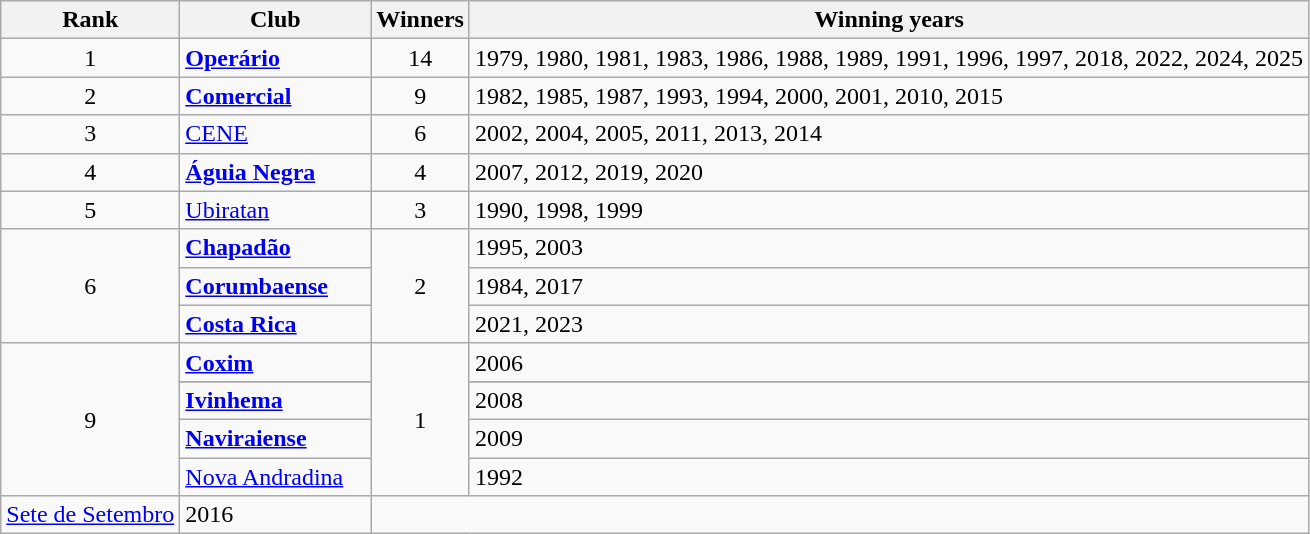<table class="wikitable sortable">
<tr>
<th>Rank</th>
<th style="width:120px">Club</th>
<th>Winners</th>
<th>Winning years</th>
</tr>
<tr>
<td align="center">1</td>
<td><strong><a href='#'>Operário</a></strong></td>
<td align="center">14</td>
<td>1979, 1980, 1981, 1983, 1986, 1988, 1989, 1991, 1996, 1997, 2018, 2022, 2024, 2025</td>
</tr>
<tr>
<td align="center">2</td>
<td><strong><a href='#'>Comercial</a></strong></td>
<td align="center">9</td>
<td>1982, 1985, 1987, 1993, 1994, 2000, 2001, 2010, 2015</td>
</tr>
<tr>
<td align="center">3</td>
<td><a href='#'>CENE</a></td>
<td align="center">6</td>
<td>2002, 2004, 2005, 2011, 2013, 2014</td>
</tr>
<tr>
<td align="center">4</td>
<td><strong><a href='#'>Águia Negra</a></strong></td>
<td align="center">4</td>
<td>2007, 2012, 2019, 2020</td>
</tr>
<tr>
<td align="center">5</td>
<td><a href='#'>Ubiratan</a></td>
<td align="center">3</td>
<td>1990, 1998, 1999</td>
</tr>
<tr>
<td rowspan=3 align="center">6</td>
<td><strong><a href='#'>Chapadão</a></strong></td>
<td rowspan=3 align="center">2</td>
<td>1995, 2003</td>
</tr>
<tr>
<td><strong><a href='#'>Corumbaense</a></strong></td>
<td>1984, 2017</td>
</tr>
<tr>
<td><strong><a href='#'>Costa Rica</a></strong></td>
<td>2021, 2023</td>
</tr>
<tr>
<td rowspan=5 align="center">9</td>
<td><strong><a href='#'>Coxim</a></strong></td>
<td rowspan=5 align="center">1</td>
<td>2006</td>
</tr>
<tr>
</tr>
<tr>
<td><strong><a href='#'>Ivinhema</a></strong></td>
<td>2008</td>
</tr>
<tr>
<td><strong><a href='#'>Naviraiense</a></strong></td>
<td>2009</td>
</tr>
<tr>
<td><a href='#'>Nova Andradina</a></td>
<td>1992</td>
</tr>
<tr>
<td><a href='#'>Sete de Setembro</a></td>
<td>2016</td>
</tr>
</table>
